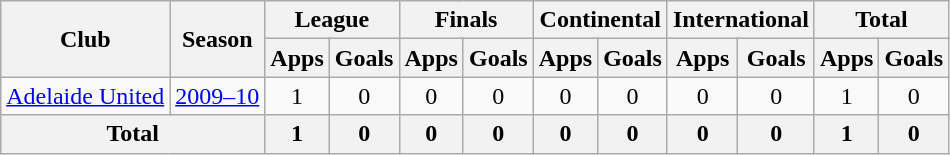<table class="wikitable" style="text-align: center;">
<tr>
<th rowspan=2>Club</th>
<th rowspan=2>Season</th>
<th colspan=2>League</th>
<th colspan=2>Finals</th>
<th colspan=2>Continental</th>
<th colspan=2>International</th>
<th colspan=2>Total</th>
</tr>
<tr>
<th>Apps</th>
<th>Goals</th>
<th>Apps</th>
<th>Goals</th>
<th>Apps</th>
<th>Goals</th>
<th>Apps</th>
<th>Goals</th>
<th>Apps</th>
<th>Goals</th>
</tr>
<tr>
<td><a href='#'>Adelaide United</a></td>
<td><a href='#'>2009–10</a></td>
<td>1</td>
<td>0</td>
<td>0</td>
<td>0</td>
<td>0</td>
<td>0</td>
<td>0</td>
<td>0</td>
<td>1</td>
<td>0</td>
</tr>
<tr>
<th colspan="2">Total</th>
<th>1</th>
<th>0</th>
<th>0</th>
<th>0</th>
<th>0</th>
<th>0</th>
<th>0</th>
<th>0</th>
<th>1</th>
<th>0</th>
</tr>
</table>
